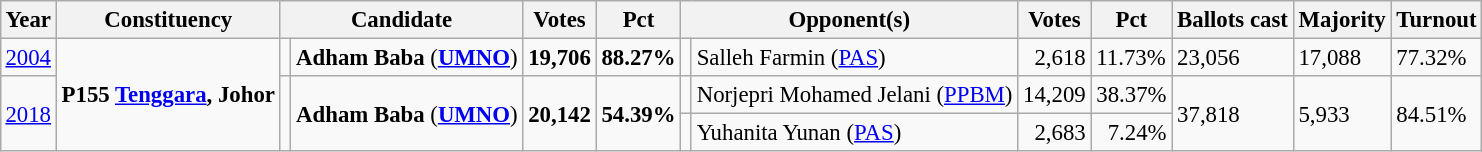<table class="wikitable" style="margin:0.5em ; font-size:95%">
<tr>
<th>Year</th>
<th>Constituency</th>
<th colspan=2>Candidate</th>
<th>Votes</th>
<th>Pct</th>
<th colspan=2>Opponent(s)</th>
<th>Votes</th>
<th>Pct</th>
<th>Ballots cast</th>
<th>Majority</th>
<th>Turnout</th>
</tr>
<tr>
<td><a href='#'>2004</a></td>
<td rowspan=3><strong>P155 <a href='#'>Tenggara</a>, Johor</strong></td>
<td></td>
<td><strong>Adham Baba</strong> (<a href='#'><strong>UMNO</strong></a>)</td>
<td align="right"><strong>19,706</strong></td>
<td><strong>88.27%</strong></td>
<td></td>
<td>Salleh Farmin (<a href='#'>PAS</a>)</td>
<td align="right">2,618</td>
<td>11.73%</td>
<td>23,056</td>
<td>17,088</td>
<td>77.32%</td>
</tr>
<tr>
<td rowspan=2><a href='#'>2018</a></td>
<td rowspan=2 ></td>
<td rowspan=2><strong>Adham Baba</strong> (<a href='#'><strong>UMNO</strong></a>)</td>
<td rowspan=2 align="right"><strong>20,142</strong></td>
<td rowspan=2><strong>54.39%</strong></td>
<td></td>
<td>Norjepri Mohamed Jelani (<a href='#'>PPBM</a>)</td>
<td align="right">14,209</td>
<td>38.37%</td>
<td rowspan=2>37,818</td>
<td rowspan=2>5,933</td>
<td rowspan=2>84.51%</td>
</tr>
<tr>
<td></td>
<td>Yuhanita Yunan (<a href='#'>PAS</a>)</td>
<td align="right">2,683</td>
<td align="right">7.24%</td>
</tr>
</table>
